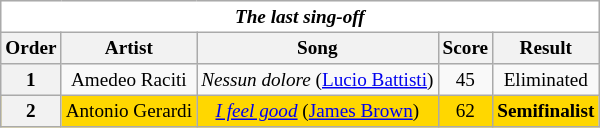<table class="wikitable" style="text-align:center; font-size:80%">
<tr>
<th style="background:#FFFFFF; text-align:center" colspan="9" colspan="5"><em>The last sing-off</em></th>
</tr>
<tr>
<th>Order</th>
<th>Artist</th>
<th>Song</th>
<th>Score</th>
<th>Result</th>
</tr>
<tr>
<th scope=col>1</th>
<td>Amedeo Raciti</td>
<td><em>Nessun dolore</em> (<a href='#'>Lucio Battisti</a>)</td>
<td>45</td>
<td>Eliminated</td>
</tr>
<tr bgcolor=gold>
<th scope=col>2</th>
<td>Antonio Gerardi</td>
<td><em><a href='#'>I feel good</a></em> (<a href='#'>James Brown</a>)</td>
<td>62</td>
<td><strong>Semifinalist</strong></td>
</tr>
</table>
